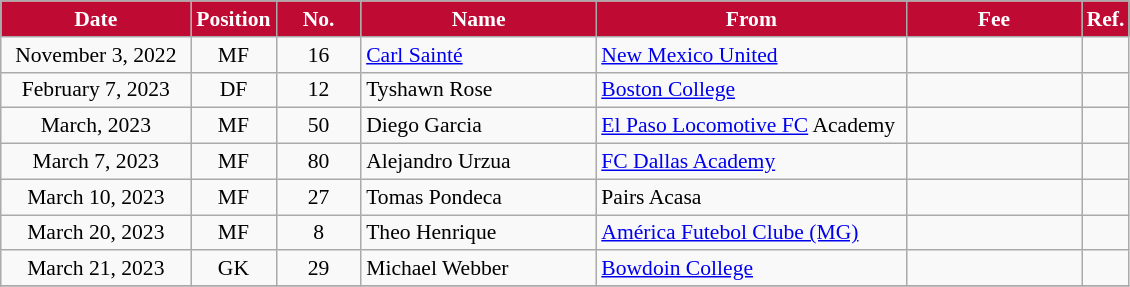<table class="wikitable" style="text-align:center; font-size:90%; ">
<tr>
<th style="background:#BF0A34; color:#FFFFFF; width:120px;">Date</th>
<th style="background:#BF0A34; color:#FFFFFF; width:50px;">Position</th>
<th style="background:#BF0A34; color:#FFFFFF; width:50px;">No.</th>
<th style="background:#BF0A34; color:#FFFFFF; width:150px;">Name</th>
<th style="background:#BF0A34; color:#FFFFFF; width:200px;">From</th>
<th style="background:#BF0A34; color:#FFFFFF; width:110px;">Fee</th>
<th style="background:#BF0A34; color:#FFFFFF; width:25px;">Ref.</th>
</tr>
<tr>
<td>November 3, 2022</td>
<td>MF</td>
<td>16</td>
<td align="left"> <a href='#'>Carl Sainté</a></td>
<td align="left"> <a href='#'>New Mexico United</a></td>
<td></td>
<td></td>
</tr>
<tr>
<td>February 7, 2023</td>
<td>DF</td>
<td>12</td>
<td align="left"> Tyshawn Rose</td>
<td align="left"> <a href='#'>Boston College</a></td>
<td></td>
<td></td>
</tr>
<tr>
<td>March, 2023</td>
<td>MF</td>
<td>50</td>
<td align="left"> Diego Garcia</td>
<td align="left"> <a href='#'>El Paso Locomotive FC</a> Academy</td>
<td></td>
<td></td>
</tr>
<tr>
<td>March 7, 2023</td>
<td>MF</td>
<td>80</td>
<td align="left"> Alejandro Urzua</td>
<td align="left"> <a href='#'>FC Dallas Academy</a></td>
<td></td>
<td></td>
</tr>
<tr>
<td>March 10, 2023</td>
<td>MF</td>
<td>27</td>
<td align="left"> Tomas Pondeca</td>
<td align="left"> Pairs Acasa</td>
<td></td>
<td></td>
</tr>
<tr>
<td>March 20, 2023</td>
<td>MF</td>
<td>8</td>
<td align="left"> Theo Henrique</td>
<td align="left"> <a href='#'>América Futebol Clube (MG)</a></td>
<td></td>
<td></td>
</tr>
<tr>
<td>March 21, 2023</td>
<td>GK</td>
<td>29</td>
<td align="left"> Michael Webber</td>
<td align="left"> <a href='#'>Bowdoin College</a></td>
<td></td>
<td></td>
</tr>
<tr>
</tr>
</table>
